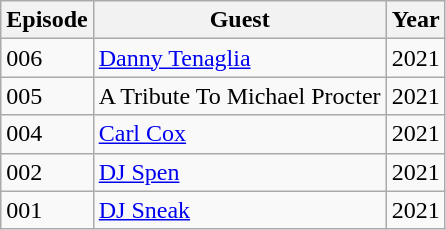<table class="wikitable sortable">
<tr>
<th>Episode</th>
<th>Guest</th>
<th>Year</th>
</tr>
<tr>
<td>006</td>
<td><a href='#'>Danny Tenaglia</a></td>
<td>2021</td>
</tr>
<tr>
<td>005</td>
<td>A Tribute To Michael Procter</td>
<td>2021</td>
</tr>
<tr>
<td>004</td>
<td><a href='#'>Carl Cox</a></td>
<td>2021</td>
</tr>
<tr>
<td>002</td>
<td><a href='#'>DJ Spen</a></td>
<td>2021</td>
</tr>
<tr>
<td>001</td>
<td><a href='#'>DJ Sneak</a></td>
<td>2021</td>
</tr>
</table>
